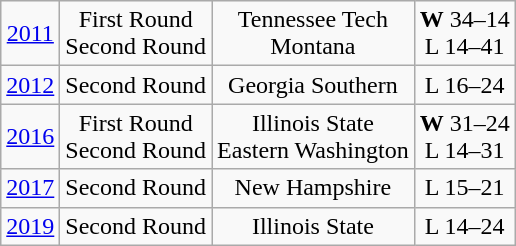<table class="wikitable" style="text-align:center">
<tr>
<td><a href='#'>2011</a></td>
<td>First Round<br>Second Round</td>
<td>Tennessee Tech<br>Montana</td>
<td><strong>W</strong> 34–14<br>L 14–41</td>
</tr>
<tr align="center">
<td><a href='#'>2012</a></td>
<td>Second Round</td>
<td>Georgia Southern</td>
<td>L 16–24</td>
</tr>
<tr align="center">
<td><a href='#'>2016</a></td>
<td>First Round<br>Second Round</td>
<td>Illinois State<br>Eastern Washington</td>
<td><strong>W</strong> 31–24<br>L 14–31</td>
</tr>
<tr align="center">
<td><a href='#'>2017</a></td>
<td>Second Round</td>
<td>New Hampshire</td>
<td>L 15–21</td>
</tr>
<tr align="center">
<td><a href='#'>2019</a></td>
<td>Second Round</td>
<td>Illinois State</td>
<td>L 14–24</td>
</tr>
</table>
